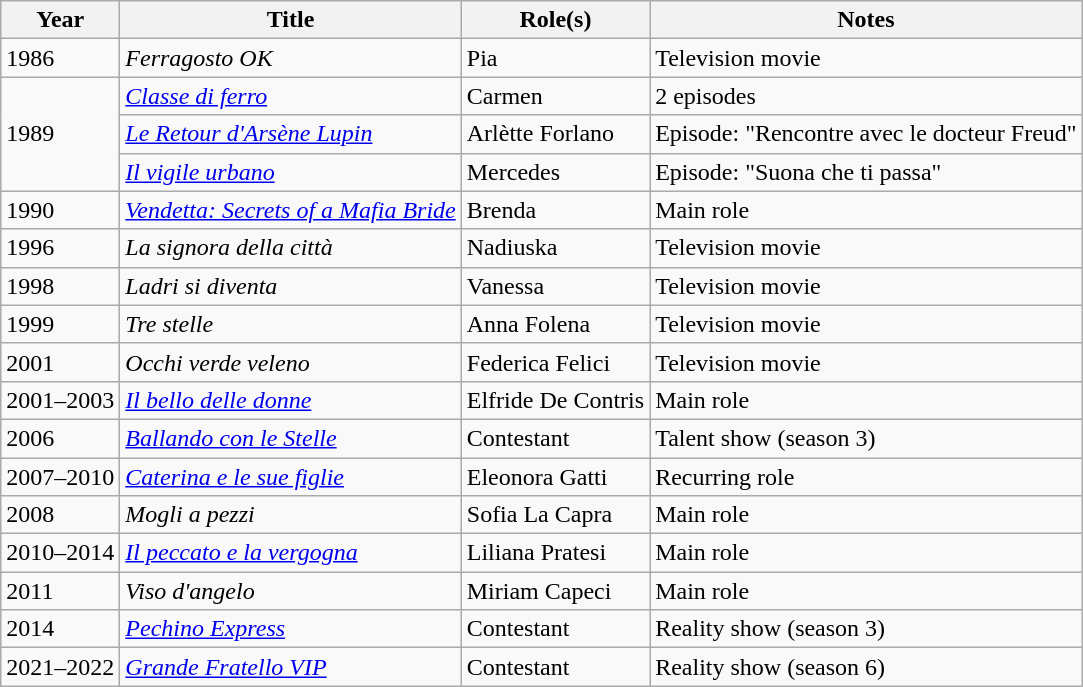<table class="wikitable plainrowheaders sortable">
<tr>
<th scope="col">Year</th>
<th scope="col">Title</th>
<th scope="col">Role(s)</th>
<th scope="col" class="unsortable">Notes</th>
</tr>
<tr>
<td>1986</td>
<td><em>Ferragosto OK</em></td>
<td>Pia</td>
<td>Television movie</td>
</tr>
<tr>
<td rowspan="3">1989</td>
<td><em><a href='#'>Classe di ferro</a></em></td>
<td>Carmen</td>
<td>2 episodes</td>
</tr>
<tr>
<td><em><a href='#'>Le Retour d'Arsène Lupin</a></em></td>
<td>Arlètte Forlano</td>
<td>Episode: "Rencontre avec le docteur Freud"</td>
</tr>
<tr>
<td><em><a href='#'>Il vigile urbano</a></em></td>
<td>Mercedes</td>
<td>Episode: "Suona che ti passa"</td>
</tr>
<tr>
<td>1990</td>
<td><em><a href='#'>Vendetta: Secrets of a Mafia Bride</a></em></td>
<td>Brenda</td>
<td>Main role</td>
</tr>
<tr>
<td>1996</td>
<td><em>La signora della città</em></td>
<td>Nadiuska</td>
<td>Television movie</td>
</tr>
<tr>
<td>1998</td>
<td><em>Ladri si diventa</em></td>
<td>Vanessa</td>
<td>Television movie</td>
</tr>
<tr>
<td>1999</td>
<td><em>Tre stelle</em></td>
<td>Anna Folena</td>
<td>Television movie</td>
</tr>
<tr>
<td>2001</td>
<td><em>Occhi verde veleno</em></td>
<td>Federica Felici</td>
<td>Television movie</td>
</tr>
<tr>
<td>2001–2003</td>
<td><em><a href='#'>Il bello delle donne</a></em></td>
<td>Elfride De Contris</td>
<td>Main role</td>
</tr>
<tr>
<td>2006</td>
<td><em><a href='#'>Ballando con le Stelle</a></em></td>
<td>Contestant</td>
<td>Talent show (season 3)</td>
</tr>
<tr>
<td>2007–2010</td>
<td><em><a href='#'>Caterina e le sue figlie</a></em></td>
<td>Eleonora Gatti</td>
<td>Recurring role</td>
</tr>
<tr>
<td>2008</td>
<td><em>Mogli a pezzi</em></td>
<td>Sofia La Capra</td>
<td>Main role</td>
</tr>
<tr>
<td>2010–2014</td>
<td><em><a href='#'>Il peccato e la vergogna</a></em></td>
<td>Liliana Pratesi</td>
<td>Main role</td>
</tr>
<tr>
<td>2011</td>
<td><em>Viso d'angelo</em></td>
<td>Miriam Capeci</td>
<td>Main role</td>
</tr>
<tr>
<td>2014</td>
<td><em><a href='#'>Pechino Express</a></em></td>
<td>Contestant</td>
<td>Reality show (season 3)</td>
</tr>
<tr>
<td>2021–2022</td>
<td><em><a href='#'>Grande Fratello VIP</a></em></td>
<td>Contestant</td>
<td>Reality show (season 6)</td>
</tr>
</table>
